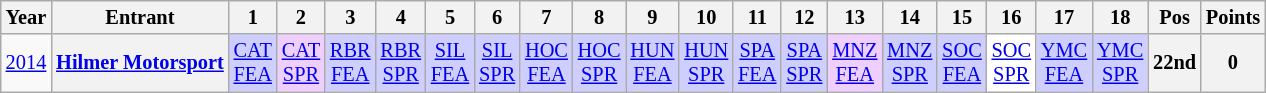<table class="wikitable" style="text-align:center; font-size:85%">
<tr>
<th>Year</th>
<th>Entrant</th>
<th>1</th>
<th>2</th>
<th>3</th>
<th>4</th>
<th>5</th>
<th>6</th>
<th>7</th>
<th>8</th>
<th>9</th>
<th>10</th>
<th>11</th>
<th>12</th>
<th>13</th>
<th>14</th>
<th>15</th>
<th>16</th>
<th>17</th>
<th>18</th>
<th>Pos</th>
<th>Points</th>
</tr>
<tr>
<td><a href='#'>2014</a></td>
<th nowrap><a href='#'>Hilmer Motorsport</a></th>
<td style="background:#CFCFFF;"><a href='#'>CAT<br>FEA</a><br></td>
<td style="background:#EFCFFF;"><a href='#'>CAT<br>SPR</a><br></td>
<td style="background:#CFCFFF;"><a href='#'>RBR<br>FEA</a><br></td>
<td style="background:#CFCFFF;"><a href='#'>RBR<br>SPR</a><br></td>
<td style="background:#CFCFFF;"><a href='#'>SIL<br>FEA</a><br></td>
<td style="background:#CFCFFF;"><a href='#'>SIL<br>SPR</a><br></td>
<td style="background:#CFCFFF;"><a href='#'>HOC<br>FEA</a><br></td>
<td style="background:#CFCFFF;"><a href='#'>HOC<br>SPR</a><br></td>
<td style="background:#CFCFFF;"><a href='#'>HUN<br>FEA</a><br></td>
<td style="background:#CFCFFF;"><a href='#'>HUN<br>SPR</a><br></td>
<td style="background:#CFCFFF;"><a href='#'>SPA<br>FEA</a><br></td>
<td style="background:#CFCFFF;"><a href='#'>SPA<br>SPR</a><br></td>
<td style="background:#EFCFFF;"><a href='#'>MNZ<br>FEA</a><br></td>
<td style="background:#CFCFFF;"><a href='#'>MNZ<br>SPR</a><br></td>
<td style="background:#CFCFFF;"><a href='#'>SOC<br>FEA</a><br></td>
<td style="background:#FFFFFF;"><a href='#'>SOC<br>SPR</a><br></td>
<td style="background:#CFCFFF;"><a href='#'>YMC<br>FEA</a><br></td>
<td style="background:#CFCFFF;"><a href='#'>YMC<br>SPR</a><br></td>
<th>22nd</th>
<th>0</th>
</tr>
</table>
